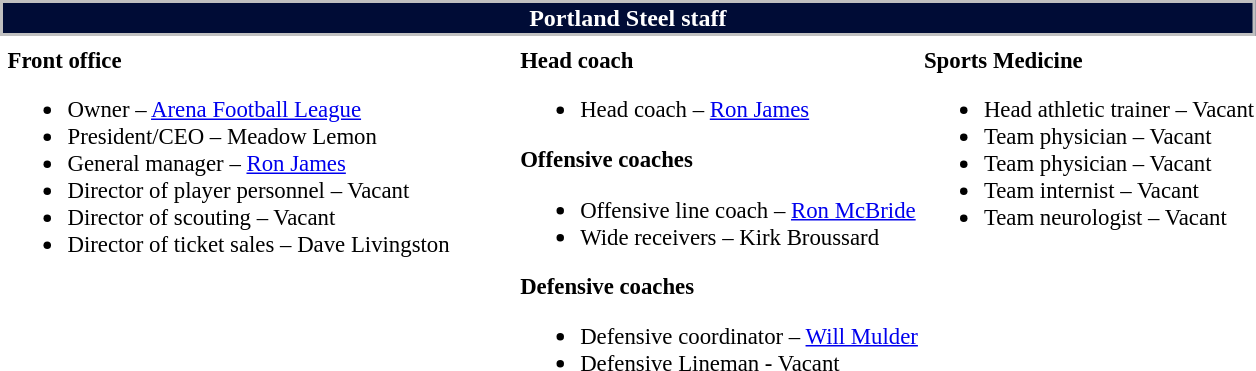<table class="toccolours" style="text-align: left;">
<tr>
<th colspan="7" style="background:#000C36; color:#FFFFFF; text-align: center; border:2px solid #C0C0C0;"><strong>Portland Steel staff</strong></th>
</tr>
<tr>
<td colspan=7 align="right"></td>
</tr>
<tr>
<td valign="top"></td>
<td style="font-size: 95%;" valign="top"><strong>Front office</strong><br><ul><li>Owner – <a href='#'>Arena Football League</a></li><li>President/CEO – Meadow Lemon</li><li>General manager – <a href='#'>Ron James</a></li><li>Director of player personnel – Vacant</li><li>Director of scouting – Vacant</li><li>Director of ticket sales – Dave Livingston</li></ul></td>
<td width="35"> </td>
<td valign="top"></td>
<td style="font-size: 95%;" valign="top"><strong>Head coach</strong><br><ul><li>Head coach – <a href='#'>Ron James</a></li></ul><strong>Offensive coaches</strong><ul><li>Offensive line coach – <a href='#'>Ron McBride</a></li><li>Wide receivers – Kirk Broussard</li></ul><strong>Defensive coaches</strong><ul><li>Defensive coordinator – <a href='#'>Will Mulder</a></li><li>Defensive Lineman - Vacant</li></ul></td>
<td style="font-size: 95%;" valign="top"><strong>Sports Medicine</strong><br><ul><li>Head athletic trainer – Vacant</li><li>Team physician – Vacant</li><li>Team physician – Vacant</li><li>Team internist – Vacant</li><li>Team neurologist – Vacant</li></ul></td>
</tr>
</table>
